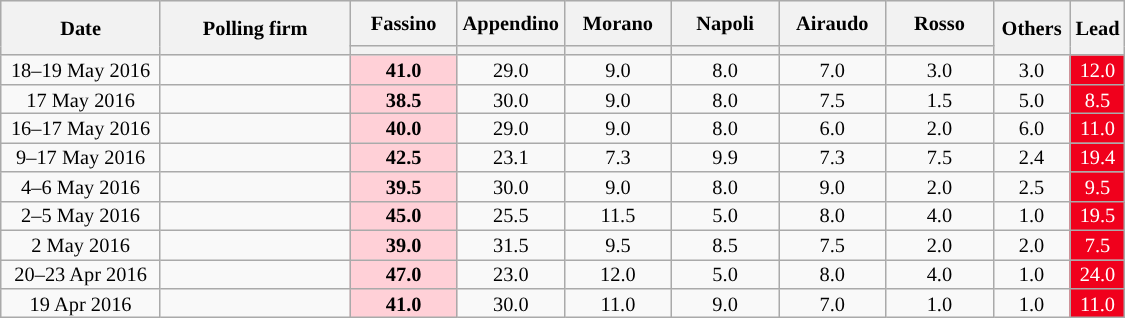<table class=wikitable style="text-align:center;font-size:85%;line-height:13px">
<tr style="height:30px; background-color:#E9E9E9">
<th style="width:100px;" rowspan="2">Date</th>
<th style="width:120px;" rowspan="2">Polling firm</th>
<th style="width:65px;">Fassino</th>
<th style="width:65px;">Appendino</th>
<th style="width:65px;">Morano</th>
<th style="width:65px;">Napoli</th>
<th style="width:65px;">Airaudo</th>
<th style="width:65px;">Rosso</th>
<th style="width:45px;" rowspan="2">Others</th>
<th style="width:30px;" rowspan="2">Lead</th>
</tr>
<tr>
<th style="background:"></th>
<th style="background:"></th>
<th style="background:"></th>
<th style="background:"></th>
<th style="background:"></th>
<th style="background:"></th>
</tr>
<tr>
<td>18–19 May 2016</td>
<td></td>
<td style="background:#FFD0D7"><strong>41.0</strong></td>
<td>29.0</td>
<td>9.0</td>
<td>8.0</td>
<td>7.0</td>
<td>3.0</td>
<td>3.0</td>
<td style="background:#F0001C; color:white;">12.0</td>
</tr>
<tr>
<td>17 May 2016</td>
<td></td>
<td style="background:#FFD0D7"><strong>38.5</strong></td>
<td>30.0</td>
<td>9.0</td>
<td>8.0</td>
<td>7.5</td>
<td>1.5</td>
<td>5.0</td>
<td style="background:#F0001C; color:white;">8.5</td>
</tr>
<tr>
<td>16–17 May 2016</td>
<td></td>
<td style="background:#FFD0D7"><strong>40.0</strong></td>
<td>29.0</td>
<td>9.0</td>
<td>8.0</td>
<td>6.0</td>
<td>2.0</td>
<td>6.0</td>
<td style="background:#F0001C; color:white;">11.0</td>
</tr>
<tr>
<td>9–17 May 2016</td>
<td></td>
<td style="background:#FFD0D7"><strong>42.5</strong></td>
<td>23.1</td>
<td>7.3</td>
<td>9.9</td>
<td>7.3</td>
<td>7.5</td>
<td>2.4</td>
<td style="background:#F0001C; color:white;">19.4</td>
</tr>
<tr>
<td>4–6 May 2016</td>
<td></td>
<td style="background:#FFD0D7"><strong>39.5</strong></td>
<td>30.0</td>
<td>9.0</td>
<td>8.0</td>
<td>9.0</td>
<td>2.0</td>
<td>2.5</td>
<td style="background:#F0001C; color:white;">9.5</td>
</tr>
<tr>
<td>2–5 May 2016</td>
<td></td>
<td style="background:#FFD0D7"><strong>45.0</strong></td>
<td>25.5</td>
<td>11.5</td>
<td>5.0</td>
<td>8.0</td>
<td>4.0</td>
<td>1.0</td>
<td style="background:#F0001C; color:white;">19.5</td>
</tr>
<tr>
<td>2 May 2016</td>
<td></td>
<td style="background:#FFD0D7"><strong>39.0</strong></td>
<td>31.5</td>
<td>9.5</td>
<td>8.5</td>
<td>7.5</td>
<td>2.0</td>
<td>2.0</td>
<td style="background:#F0001C; color:white;">7.5</td>
</tr>
<tr>
<td>20–23 Apr 2016</td>
<td></td>
<td style="background:#FFD0D7"><strong>47.0</strong></td>
<td>23.0</td>
<td>12.0</td>
<td>5.0</td>
<td>8.0</td>
<td>4.0</td>
<td>1.0</td>
<td style="background:#F0001C; color:white;">24.0</td>
</tr>
<tr>
<td>19 Apr 2016</td>
<td></td>
<td style="background:#FFD0D7"><strong>41.0</strong></td>
<td>30.0</td>
<td>11.0</td>
<td>9.0</td>
<td>7.0</td>
<td>1.0</td>
<td>1.0</td>
<td style="background:#F0001C; color:white;">11.0</td>
</tr>
</table>
